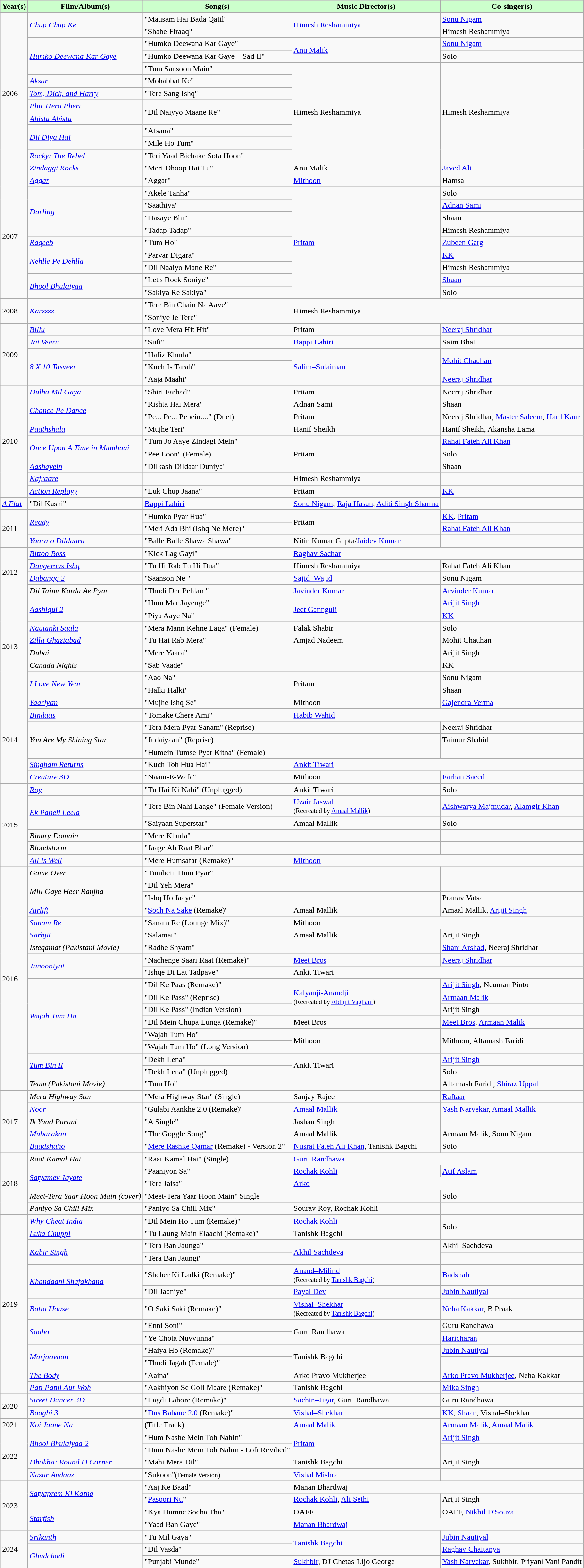<table class="wikitable sortable">
<tr>
<th style="background:#cfc; text-align:center;"><strong>Year(s)</strong></th>
<th style="background:#cfc; text-align:center;"><strong>Film/Album(s)</strong></th>
<th style="background:#cfc; text-align:center;"><strong>Song(s)</strong></th>
<th style="background:#cfc; text-align:center;"><strong>Music Director(s)</strong></th>
<th style="background:#cfc; text-align:center;"><strong>Co-singer(s)</strong></th>
</tr>
<tr>
<td rowspan=13>2006</td>
<td rowspan="2"><em><a href='#'>Chup Chup Ke</a></em></td>
<td>"Mausam Hai Bada Qatil"</td>
<td rowspan="2"><a href='#'>Himesh Reshammiya</a></td>
<td><a href='#'>Sonu Nigam</a></td>
</tr>
<tr>
<td>"Shabe Firaaq"</td>
<td>Himesh Reshammiya</td>
</tr>
<tr>
<td rowspan="3"><em><a href='#'>Humko Deewana Kar Gaye</a></em></td>
<td>"Humko Deewana Kar Gaye"</td>
<td rowspan="2"><a href='#'>Anu Malik</a></td>
<td><a href='#'>Sonu Nigam</a></td>
</tr>
<tr>
<td>"Humko Deewana Kar Gaye – Sad II"</td>
<td>Solo</td>
</tr>
<tr>
<td>"Tum Sansoon Main"</td>
<td rowspan=8>Himesh Reshammiya</td>
<td rowspan=8>Himesh Reshammiya</td>
</tr>
<tr>
<td><em><a href='#'>Aksar</a></em></td>
<td>"Mohabbat Ke"</td>
</tr>
<tr>
<td><em><a href='#'>Tom, Dick, and Harry</a></em></td>
<td>"Tere Sang Ishq"</td>
</tr>
<tr>
<td><em><a href='#'>Phir Hera Pheri</a></em></td>
<td rowspan="2">"Dil Naiyyo Maane Re"</td>
</tr>
<tr>
<td><em><a href='#'>Ahista Ahista</a></em></td>
</tr>
<tr>
<td rowspan="2"><em><a href='#'>Dil Diya Hai</a></em></td>
<td>"Afsana"</td>
</tr>
<tr>
<td>"Mile Ho Tum"</td>
</tr>
<tr>
<td><em><a href='#'>Rocky: The Rebel</a></em></td>
<td>"Teri Yaad Bichake Sota Hoon"</td>
</tr>
<tr>
<td><em><a href='#'>Zindaggi Rocks</a></em></td>
<td>"Meri Dhoop Hai Tu"</td>
<td>Anu Malik</td>
<td><a href='#'>Javed Ali</a></td>
</tr>
<tr>
<td rowspan="10">2007</td>
<td><em><a href='#'>Aggar</a></em></td>
<td>"Aggar"</td>
<td><a href='#'>Mithoon</a></td>
<td>Hamsa</td>
</tr>
<tr>
<td rowspan="4"><em><a href='#'>Darling</a></em></td>
<td>"Akele Tanha"</td>
<td rowspan=9><a href='#'>Pritam</a></td>
<td>Solo</td>
</tr>
<tr>
<td>"Saathiya"</td>
<td><a href='#'>Adnan Sami</a></td>
</tr>
<tr>
<td>"Hasaye Bhi"</td>
<td>Shaan</td>
</tr>
<tr>
<td>"Tadap Tadap"</td>
<td>Himesh Reshammiya</td>
</tr>
<tr>
<td><em><a href='#'>Raqeeb</a></em></td>
<td>"Tum Ho"</td>
<td><a href='#'>Zubeen Garg</a></td>
</tr>
<tr>
<td rowspan="2"><em><a href='#'>Nehlle Pe Dehlla</a></em></td>
<td>"Parvar Digara"</td>
<td><a href='#'>KK</a></td>
</tr>
<tr>
<td>"Dil Naaiyo Mane Re"</td>
<td>Himesh Reshammiya</td>
</tr>
<tr>
<td rowspan="2"><em><a href='#'>Bhool Bhulaiyaa</a></em></td>
<td>"Let's Rock Soniye"</td>
<td><a href='#'>Shaan</a></td>
</tr>
<tr>
<td>"Sakiya Re Sakiya"</td>
<td>Solo</td>
</tr>
<tr>
<td rowspan="2">2008</td>
<td rowspan="2"><em><a href='#'>Karzzzz</a></em></td>
<td>"Tere Bin Chain Na Aave"</td>
<td rowspan="2" colspan=2>Himesh Reshammiya</td>
</tr>
<tr>
<td>"Soniye Je Tere"</td>
</tr>
<tr>
<td rowspan="5">2009</td>
<td><em><a href='#'>Billu</a></em></td>
<td>"Love Mera Hit Hit"</td>
<td>Pritam</td>
<td><a href='#'>Neeraj Shridhar</a></td>
</tr>
<tr>
<td><em><a href='#'>Jai Veeru</a></em></td>
<td>"Sufi"</td>
<td><a href='#'>Bappi Lahiri</a></td>
<td>Saim Bhatt</td>
</tr>
<tr>
<td rowspan="3"><em><a href='#'>8 X 10 Tasveer</a></em></td>
<td>"Hafiz Khuda"</td>
<td rowspan=3><a href='#'>Salim–Sulaiman</a></td>
<td rowspan="2"><a href='#'>Mohit Chauhan</a></td>
</tr>
<tr>
<td>"Kuch Is Tarah"</td>
</tr>
<tr>
<td>"Aaja Maahi"</td>
<td><a href='#'>Neeraj Shridhar</a></td>
</tr>
<tr>
<td rowspan="10">2010</td>
<td><em><a href='#'>Dulha Mil Gaya</a></em></td>
<td>"Shiri Farhad"</td>
<td>Pritam</td>
<td>Neeraj Shridhar</td>
</tr>
<tr>
<td rowspan="2"><em><a href='#'>Chance Pe Dance</a></em></td>
<td>"Rishta Hai Mera"</td>
<td>Adnan Sami</td>
<td>Shaan</td>
</tr>
<tr>
<td>"Pe... Pe... Pepein...." (Duet)</td>
<td>Pritam</td>
<td>Neeraj Shridhar, <a href='#'>Master Saleem</a>, <a href='#'>Hard Kaur</a></td>
</tr>
<tr>
<td><em><a href='#'>Paathshala</a></em></td>
<td>"Mujhe Teri"</td>
<td>Hanif Sheikh</td>
<td>Hanif Sheikh, Akansha Lama</td>
</tr>
<tr>
<td rowspan="2"><em><a href='#'>Once Upon A Time in Mumbaai</a></em></td>
<td>"Tum Jo Aaye Zindagi Mein"</td>
<td rowspan=3>Pritam</td>
<td><a href='#'>Rahat Fateh Ali Khan</a></td>
</tr>
<tr>
<td>"Pee Loon" (Female)</td>
<td>Solo</td>
</tr>
<tr>
<td><em><a href='#'>Aashayein</a></em></td>
<td>"Dilkash Dildaar Duniya"</td>
<td>Shaan</td>
</tr>
<tr>
<td><em><a href='#'>Kajraare</a></em></td>
<td></td>
<td>Himesh Reshammiya</td>
<td></td>
</tr>
<tr>
</tr>
<tr>
<td><em><a href='#'>Action Replayy</a></em></td>
<td>"Luk Chup Jaana"</td>
<td>Pritam</td>
<td><a href='#'>KK</a></td>
</tr>
<tr>
<td><em><a href='#'>A Flat</a></em></td>
<td>"Dil Kashi"</td>
<td><a href='#'>Bappi Lahiri</a></td>
<td><a href='#'>Sonu Nigam</a>, <a href='#'>Raja Hasan</a>, <a href='#'>Aditi Singh Sharma</a></td>
</tr>
<tr>
<td rowspan="3">2011</td>
<td rowspan="2"><em><a href='#'>Ready</a></em></td>
<td>"Humko Pyar Hua"</td>
<td rowspan=2>Pritam</td>
<td><a href='#'>KK</a>, <a href='#'>Pritam</a></td>
</tr>
<tr>
<td>"Meri Ada Bhi (Ishq Ne Mere)"</td>
<td><a href='#'>Rahat Fateh Ali Khan</a></td>
</tr>
<tr>
<td><em><a href='#'>Yaara o Dildaara</a></em></td>
<td>"Balle Balle Shawa Shawa"</td>
<td>Nitin Kumar Gupta/<a href='#'>Jaidev Kumar</a></td>
<td></td>
</tr>
<tr>
<td rowspan="4">2012</td>
<td><em><a href='#'>Bittoo Boss</a></em></td>
<td>"Kick Lag Gayi"</td>
<td colspan=2><a href='#'>Raghav Sachar</a></td>
</tr>
<tr>
<td><em><a href='#'>Dangerous Ishq</a></em></td>
<td>"Tu Hi Rab Tu Hi Dua"</td>
<td>Himesh Reshammiya</td>
<td>Rahat Fateh Ali Khan</td>
</tr>
<tr>
<td><em><a href='#'>Dabangg 2</a></em></td>
<td>"Saanson Ne "</td>
<td><a href='#'>Sajid–Wajid</a></td>
<td>Sonu Nigam</td>
</tr>
<tr>
<td><em>Dil Tainu Karda Ae Pyar</em></td>
<td>"Thodi Der Pehlan "</td>
<td><a href='#'>Javinder Kumar</a></td>
<td><a href='#'>Arvinder Kumar</a></td>
</tr>
<tr>
<td rowspan="8">2013</td>
<td rowspan="2"><em><a href='#'>Aashiqui 2</a></em></td>
<td>"Hum Mar Jayenge"</td>
<td rowspan=2><a href='#'>Jeet Gannguli</a></td>
<td><a href='#'>Arijit Singh</a></td>
</tr>
<tr>
<td>"Piya Aaye Na"</td>
<td><a href='#'>KK</a></td>
</tr>
<tr>
<td><em><a href='#'>Nautanki Saala</a></em></td>
<td>"Mera Mann Kehne Laga" (Female)</td>
<td>Falak Shabir</td>
<td>Solo</td>
</tr>
<tr>
<td><em><a href='#'>Zilla Ghaziabad</a></em></td>
<td>"Tu Hai Rab Mera"</td>
<td>Amjad Nadeem</td>
<td>Mohit Chauhan</td>
</tr>
<tr>
<td><em>Dubai</em></td>
<td>"Mere Yaara"</td>
<td></td>
<td>Arijit Singh</td>
</tr>
<tr>
<td><em>Canada Nights</em></td>
<td>"Sab Vaade"</td>
<td></td>
<td>KK</td>
</tr>
<tr>
<td rowspan="2"><em><a href='#'>I Love New Year</a></em></td>
<td>"Aao Na"</td>
<td rowspan=2>Pritam</td>
<td>Sonu Nigam</td>
</tr>
<tr>
<td>"Halki Halki"</td>
<td>Shaan</td>
</tr>
<tr>
<td rowspan="7">2014</td>
<td><em><a href='#'>Yaariyan</a></em></td>
<td>"Mujhe Ishq Se"</td>
<td>Mithoon</td>
<td><a href='#'>Gajendra Verma</a></td>
</tr>
<tr>
<td><em><a href='#'>Bindaas</a></em></td>
<td>"Tomake Chere Ami"</td>
<td colspan=2><a href='#'>Habib Wahid</a></td>
</tr>
<tr>
<td rowspan="3"><em>You Are My Shining Star</em></td>
<td>"Tera Mera Pyar Sanam" (Reprise)</td>
<td></td>
<td>Neeraj Shridhar</td>
</tr>
<tr>
<td>"Judaiyaan" (Reprise)</td>
<td></td>
<td>Taimur Shahid</td>
</tr>
<tr>
<td>"Humein Tumse Pyar Kitna" (Female)</td>
<td></td>
<td></td>
</tr>
<tr>
<td><em><a href='#'>Singham Returns</a></em></td>
<td>"Kuch Toh Hua Hai"</td>
<td colspan=2><a href='#'>Ankit Tiwari</a></td>
</tr>
<tr>
<td><em><a href='#'>Creature 3D</a></em></td>
<td>"Naam-E-Wafa"</td>
<td>Mithoon</td>
<td><a href='#'>Farhan Saeed</a></td>
</tr>
<tr>
<td rowspan="6">2015</td>
<td><em><a href='#'>Roy</a></em></td>
<td>"Tu Hai Ki Nahi" (Unplugged)</td>
<td>Ankit Tiwari</td>
<td>Solo</td>
</tr>
<tr>
<td rowspan="2"><em><a href='#'>Ek Paheli Leela</a></em></td>
<td>"Tere Bin Nahi Laage" (Female Version)</td>
<td><a href='#'>Uzair Jaswal</a> <br><small>(Recreated by <a href='#'>Amaal Mallik</a>)</small></td>
<td><a href='#'>Aishwarya Majmudar</a>, <a href='#'>Alamgir Khan</a></td>
</tr>
<tr>
<td>"Saiyaan Superstar"</td>
<td>Amaal Mallik</td>
<td>Solo</td>
</tr>
<tr>
<td><em>Binary Domain</em></td>
<td>"Mere Khuda"</td>
<td></td>
<td></td>
</tr>
<tr>
<td><em>Bloodstorm</em></td>
<td>"Jaage Ab Raat Bhar"</td>
<td></td>
<td></td>
</tr>
<tr>
<td><em><a href='#'>All Is Well</a></em></td>
<td>"Mere Humsafar (Remake)"</td>
<td colspan=2><a href='#'>Mithoon</a></td>
</tr>
<tr>
<td rowspan="18">2016</td>
<td><em>Game Over</em></td>
<td>"Tumhein Hum Pyar"</td>
<td></td>
<td></td>
</tr>
<tr>
<td rowspan="2"><em>Mill Gaye Heer Ranjha</em></td>
<td>"Dil Yeh Mera"</td>
<td></td>
<td></td>
</tr>
<tr>
<td>"Ishq Ho Jaaye"</td>
<td></td>
<td>Pranav Vatsa</td>
</tr>
<tr>
<td><em><a href='#'>Airlift</a></em></td>
<td>"<a href='#'>Soch Na Sake</a> (Remake)"</td>
<td>Amaal Mallik</td>
<td>Amaal Mallik, <a href='#'>Arijit Singh</a></td>
</tr>
<tr>
<td><em><a href='#'>Sanam Re</a></em></td>
<td>"Sanam Re (Lounge Mix)"</td>
<td colspan=2>Mithoon</td>
</tr>
<tr>
<td><em><a href='#'>Sarbjit</a></em></td>
<td>"Salamat"</td>
<td>Amaal Mallik</td>
<td>Arijit Singh</td>
</tr>
<tr>
<td><em>Isteqamat (Pakistani Movie)</em></td>
<td>"Radhe Shyam"</td>
<td></td>
<td><a href='#'>Shani Arshad</a>, Neeraj Shridhar</td>
</tr>
<tr>
<td rowspan="2"><em><a href='#'>Junooniyat</a></em></td>
<td>"Nachenge Saari Raat (Remake)"</td>
<td><a href='#'>Meet Bros</a></td>
<td><a href='#'>Neeraj Shridhar</a></td>
</tr>
<tr>
<td>"Ishqe Di Lat Tadpave"</td>
<td colspan=2>Ankit Tiwari</td>
</tr>
<tr>
<td rowspan="6"><em><a href='#'>Wajah Tum Ho</a></em></td>
<td>"Dil Ke Paas (Remake)"</td>
<td rowspan="3"><a href='#'>Kalyanji-Anandji</a> <br><small>(Recreated by <a href='#'>Abhijit Vaghani</a>)</small></td>
<td><a href='#'>Arijit Singh</a>, Neuman Pinto</td>
</tr>
<tr>
<td>"Dil Ke Pass" (Reprise)</td>
<td><a href='#'>Armaan Malik</a></td>
</tr>
<tr>
<td>"Dil Ke Pass" (Indian Version)</td>
<td>Arijit Singh</td>
</tr>
<tr>
<td>"Dil Mein Chupa Lunga (Remake)"</td>
<td>Meet Bros</td>
<td><a href='#'>Meet Bros</a>, <a href='#'>Armaan Malik</a></td>
</tr>
<tr>
<td>"Wajah Tum Ho"</td>
<td rowspan="2">Mithoon</td>
<td rowspan="2">Mithoon, Altamash Faridi</td>
</tr>
<tr>
<td>"Wajah Tum Ho" (Long Version)</td>
</tr>
<tr>
<td rowspan="2"><em><a href='#'>Tum Bin II</a></em></td>
<td>"Dekh Lena"</td>
<td rowspan="2">Ankit Tiwari</td>
<td><a href='#'>Arijit Singh</a></td>
</tr>
<tr>
<td>"Dekh Lena" (Unplugged)</td>
<td>Solo</td>
</tr>
<tr>
<td><em>Team (Pakistani Movie)</em></td>
<td>"Tum Ho"</td>
<td></td>
<td>Altamash Faridi, <a href='#'>Shiraz Uppal</a></td>
</tr>
<tr>
<td rowspan="5">2017</td>
<td><em>Mera Highway Star</em></td>
<td>"Mera Highway Star" (Single)</td>
<td>Sanjay Rajee</td>
<td><a href='#'>Raftaar</a></td>
</tr>
<tr>
<td><em><a href='#'>Noor</a></em></td>
<td>"Gulabi Aankhe 2.0 (Remake)"</td>
<td><a href='#'>Amaal Mallik</a></td>
<td><a href='#'>Yash Narvekar</a>, <a href='#'>Amaal Mallik</a></td>
</tr>
<tr>
<td><em>Ik Yaad Purani</em></td>
<td>"A Single"</td>
<td>Jashan Singh</td>
<td></td>
</tr>
<tr>
<td><em><a href='#'>Mubarakan</a></em></td>
<td>"The Goggle Song"</td>
<td>Amaal Mallik</td>
<td>Armaan Malik, Sonu Nigam</td>
</tr>
<tr>
<td><em><a href='#'>Baadshaho</a></em></td>
<td>"<a href='#'>Mere Rashke Qamar</a> (Remake) - Version 2"</td>
<td><a href='#'>Nusrat Fateh Ali Khan</a>, Tanishk Bagchi</td>
<td>Solo</td>
</tr>
<tr>
<td rowspan=5>2018</td>
<td><em>Raat Kamal Hai</em></td>
<td>"Raat Kamal Hai" (Single)</td>
<td colspan="2"><a href='#'>Guru Randhawa</a></td>
</tr>
<tr>
<td rowspan="2"><em><a href='#'>Satyamev Jayate</a></em></td>
<td>"Paaniyon Sa"</td>
<td><a href='#'>Rochak Kohli</a></td>
<td><a href='#'>Atif Aslam</a></td>
</tr>
<tr>
<td>"Tere Jaisa"</td>
<td colspan=2><a href='#'>Arko</a></td>
</tr>
<tr>
<td><em>Meet-Tera Yaar Hoon Main (cover)</em></td>
<td>"Meet-Tera Yaar Hoon Main" Single</td>
<td></td>
<td>Solo</td>
</tr>
<tr>
<td><em>Paniyo Sa Chill Mix</em></td>
<td>"Paniyo Sa Chill Mix"</td>
<td>Sourav Roy, Rochak Kohli</td>
<td></td>
</tr>
<tr>
<td rowspan=13>2019</td>
<td><em><a href='#'>Why Cheat India</a></em></td>
<td>"Dil Mein Ho Tum (Remake)"</td>
<td><a href='#'>Rochak Kohli</a></td>
<td rowspan=2>Solo</td>
</tr>
<tr>
<td><em><a href='#'>Luka Chuppi</a></em></td>
<td>"Tu Laung Main Elaachi (Remake)"</td>
<td>Tanishk Bagchi</td>
</tr>
<tr>
<td rowspan=2><em><a href='#'>Kabir Singh</a></em></td>
<td>"Tera Ban Jaunga"</td>
<td rowspan=2><a href='#'>Akhil Sachdeva</a></td>
<td>Akhil Sachdeva</td>
</tr>
<tr>
<td>"Tera Ban Jaungi"</td>
<td></td>
</tr>
<tr>
<td rowspan="2"><em><a href='#'>Khandaani Shafakhana</a></em></td>
<td>"Sheher Ki Ladki (Remake)"</td>
<td><a href='#'>Anand–Milind</a>  <br><small>(Recreated by <a href='#'>Tanishk Bagchi</a>)</small></td>
<td><a href='#'>Badshah</a></td>
</tr>
<tr>
<td>"Dil Jaaniye"</td>
<td><a href='#'>Payal Dev</a></td>
<td><a href='#'>Jubin Nautiyal</a></td>
</tr>
<tr>
<td><em><a href='#'>Batla House</a></em></td>
<td>"O Saki Saki (Remake)"</td>
<td><a href='#'>Vishal–Shekhar</a> <br><small>(Recreated by <a href='#'>Tanishk Bagchi</a>)</small></td>
<td><a href='#'>Neha Kakkar</a>, B Praak</td>
</tr>
<tr>
<td rowspan="2"><em><a href='#'>Saaho</a></em></td>
<td>"Enni Soni"</td>
<td rowspan="2">Guru Randhawa</td>
<td>Guru Randhawa</td>
</tr>
<tr>
<td>"Ye Chota Nuvvunna"</td>
<td><a href='#'>Haricharan</a></td>
</tr>
<tr>
<td rowspan=2><em><a href='#'>Marjaavaan</a></em></td>
<td>"Haiya Ho (Remake)"</td>
<td rowspan=2>Tanishk Bagchi</td>
<td><a href='#'>Jubin Nautiyal</a></td>
</tr>
<tr>
<td>"Thodi Jagah (Female)"</td>
<td></td>
</tr>
<tr>
<td><em><a href='#'>The Body</a></em></td>
<td>"Aaina"</td>
<td>Arko Pravo Mukherjee</td>
<td><a href='#'>Arko Pravo Mukherjee</a>, Neha Kakkar</td>
</tr>
<tr>
<td><em><a href='#'>Pati Patni Aur Woh</a></em></td>
<td>"Aakhiyon Se Goli Maare (Remake)"</td>
<td>Tanishk Bagchi</td>
<td><a href='#'>Mika Singh</a></td>
</tr>
<tr>
<td rowspan=2>2020</td>
<td><em><a href='#'>Street Dancer 3D</a></em></td>
<td>"Lagdi Lahore (Remake)"</td>
<td><a href='#'>Sachin–Jigar</a>, Guru Randhawa</td>
<td>Guru Randhawa</td>
</tr>
<tr>
<td><em><a href='#'>Baaghi 3</a></em></td>
<td>"<a href='#'>Dus Bahane 2.0</a> (Remake)"</td>
<td><a href='#'>Vishal–Shekhar</a></td>
<td><a href='#'>KK</a>, <a href='#'>Shaan</a>, Vishal–Shekhar</td>
</tr>
<tr>
<td>2021</td>
<td><em><a href='#'>Koi Jaane Na</a></em></td>
<td> (Title Track)</td>
<td><a href='#'>Amaal Malik</a></td>
<td><a href='#'>Armaan Malik</a>, <a href='#'>Amaal Malik</a></td>
</tr>
<tr>
<td rowspan=4>2022</td>
<td rowspan=2><em><a href='#'>Bhool Bhulaiyaa 2</a></em></td>
<td>"Hum Nashe Mein Toh Nahin"</td>
<td rowspan=2><a href='#'>Pritam</a></td>
<td><a href='#'>Arijit Singh</a></td>
</tr>
<tr>
<td>"Hum Nashe Mein Toh Nahin - Lofi Revibed"</td>
<td></td>
</tr>
<tr>
<td><em><a href='#'>Dhokha: Round D Corner</a></em></td>
<td>"Mahi Mera Dil"</td>
<td>Tanishk Bagchi</td>
<td>Arijit Singh</td>
</tr>
<tr>
<td><em><a href='#'>Nazar Andaaz</a></em></td>
<td>"Sukoon"<small>(Female Version)</small></td>
<td><a href='#'>Vishal Mishra</a></td>
<td></td>
</tr>
<tr>
<td rowspan=4>2023</td>
<td rowspan=2><em><a href='#'>Satyaprem Ki Katha</a></em></td>
<td>"Aaj Ke Baad"</td>
<td colspan=2>Manan Bhardwaj</td>
</tr>
<tr>
<td>"<a href='#'>Pasoori Nu</a>"</td>
<td><a href='#'>Rochak Kohli</a>, <a href='#'>Ali Sethi</a></td>
<td>Arijit Singh</td>
</tr>
<tr>
<td rowspan=2><em><a href='#'>Starfish</a></em></td>
<td>"Kya Humne Socha Tha"</td>
<td>OAFF</td>
<td>OAFF, <a href='#'>Nikhil D'Souza</a></td>
</tr>
<tr>
<td>"Yaad Ban Gaye"</td>
<td colspan=2><a href='#'>Manan Bhardwaj</a></td>
</tr>
<tr>
<td rowspan=3>2024</td>
<td><em><a href='#'>Srikanth</a></em></td>
<td>"Tu Mil Gaya"</td>
<td rowspan=2><a href='#'>Tanishk Bagchi</a></td>
<td><a href='#'>Jubin Nautiyal</a></td>
</tr>
<tr>
<td rowspan=2><em><a href='#'>Ghudchadi</a></em></td>
<td>"Dil Vasda"</td>
<td><a href='#'>Raghav Chaitanya</a></td>
</tr>
<tr>
<td>"Punjabi Munde"</td>
<td><a href='#'>Sukhbir</a>, DJ Chetas-Lijo George</td>
<td><a href='#'>Yash Narvekar</a>, Sukhbir, Priyani Vani Pandit</td>
</tr>
</table>
